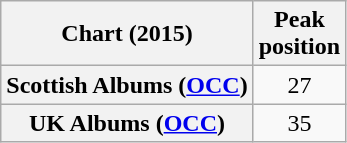<table class="wikitable plainrowheaders">
<tr>
<th>Chart (2015)</th>
<th>Peak<br>position</th>
</tr>
<tr>
<th scope="row">Scottish Albums (<a href='#'>OCC</a>)</th>
<td align="center">27</td>
</tr>
<tr>
<th scope="row">UK Albums (<a href='#'>OCC</a>)</th>
<td align="center">35</td>
</tr>
</table>
